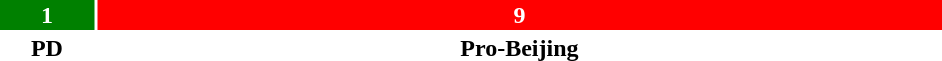<table style="width:50%; text-align:center;">
<tr style="color:white;">
<td style="background:green; width:10%;"><strong>1</strong></td>
<td style="background:red; width:90%;"><strong>9</strong></td>
</tr>
<tr>
<td><span><strong>PD</strong></span></td>
<td><span><strong>Pro-Beijing</strong></span></td>
</tr>
</table>
